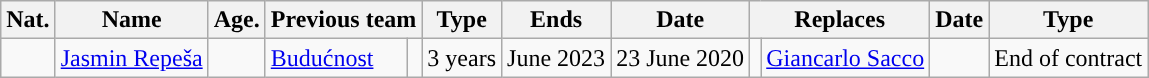<table class="wikitable sortable">
<tr>
<th>Nat.</th>
<th>Name</th>
<th>Age.</th>
<th colspan=2>Previous team</th>
<th>Type</th>
<th>Ends</th>
<th>Date</th>
<th colspan=2>Replaces</th>
<th>Date</th>
<th>Type</th>
</tr>
<tr>
<td></td>
<td><a href='#'>Jasmin Repeša</a></td>
<td></td>
<td><a href='#'>Budućnost</a></td>
<td></td>
<td>3 years</td>
<td>June 2023</td>
<td>23 June 2020</td>
<td></td>
<td><a href='#'>Giancarlo Sacco</a></td>
<td></td>
<td>End of contract</td>
</tr>
</table>
